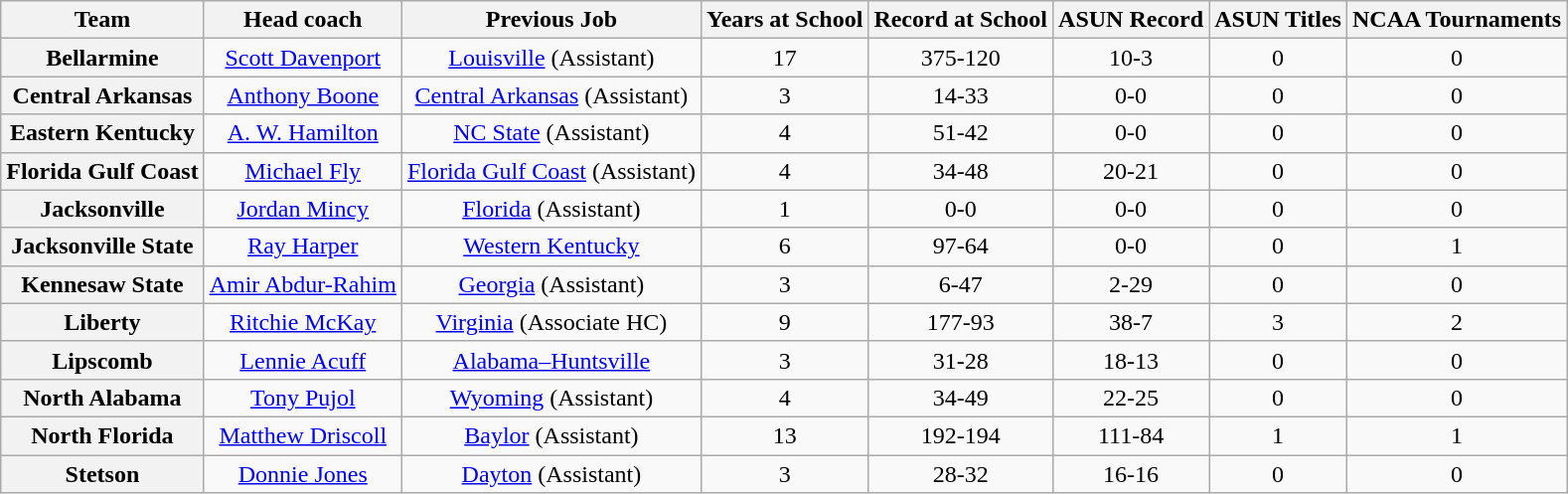<table class="wikitable sortable" style="text-align:center">
<tr>
<th>Team</th>
<th>Head coach</th>
<th>Previous Job</th>
<th>Years at School</th>
<th>Record at School</th>
<th>ASUN Record</th>
<th>ASUN Titles</th>
<th>NCAA Tournaments</th>
</tr>
<tr>
<th style=>Bellarmine</th>
<td><a href='#'>Scott Davenport</a></td>
<td><a href='#'>Louisville</a> (Assistant)</td>
<td>17</td>
<td>375-120</td>
<td>10-3</td>
<td>0</td>
<td>0</td>
</tr>
<tr>
<th style=>Central Arkansas</th>
<td><a href='#'>Anthony Boone</a></td>
<td><a href='#'>Central Arkansas</a> (Assistant)</td>
<td>3</td>
<td>14-33</td>
<td>0-0</td>
<td>0</td>
<td>0</td>
</tr>
<tr>
<th style=>Eastern Kentucky</th>
<td><a href='#'>A. W. Hamilton</a></td>
<td><a href='#'>NC State</a> (Assistant)</td>
<td>4</td>
<td>51-42</td>
<td>0-0</td>
<td>0</td>
<td>0</td>
</tr>
<tr>
<th style=>Florida Gulf Coast</th>
<td><a href='#'>Michael Fly</a></td>
<td><a href='#'>Florida Gulf Coast</a> (Assistant)</td>
<td>4</td>
<td>34-48</td>
<td>20-21</td>
<td>0</td>
<td>0</td>
</tr>
<tr>
<th style=>Jacksonville</th>
<td><a href='#'>Jordan Mincy</a></td>
<td><a href='#'>Florida</a> (Assistant)</td>
<td>1</td>
<td>0-0</td>
<td>0-0</td>
<td>0</td>
<td>0</td>
</tr>
<tr>
<th style=>Jacksonville State</th>
<td><a href='#'>Ray Harper</a></td>
<td><a href='#'>Western Kentucky</a></td>
<td>6</td>
<td>97-64</td>
<td>0-0</td>
<td>0</td>
<td>1</td>
</tr>
<tr>
<th style=>Kennesaw State</th>
<td><a href='#'>Amir Abdur-Rahim</a></td>
<td><a href='#'>Georgia</a> (Assistant)</td>
<td>3</td>
<td>6-47</td>
<td>2-29</td>
<td>0</td>
<td>0</td>
</tr>
<tr>
<th style=>Liberty</th>
<td><a href='#'>Ritchie McKay</a></td>
<td><a href='#'>Virginia</a> (Associate HC)</td>
<td>9</td>
<td>177-93</td>
<td>38-7</td>
<td>3</td>
<td>2</td>
</tr>
<tr>
<th style=>Lipscomb</th>
<td><a href='#'>Lennie Acuff</a></td>
<td><a href='#'>Alabama–Huntsville</a></td>
<td>3</td>
<td>31-28</td>
<td>18-13</td>
<td>0</td>
<td>0</td>
</tr>
<tr>
<th style=>North Alabama</th>
<td><a href='#'>Tony Pujol</a></td>
<td><a href='#'>Wyoming</a> (Assistant)</td>
<td>4</td>
<td>34-49</td>
<td>22-25</td>
<td>0</td>
<td>0</td>
</tr>
<tr>
<th style=>North Florida</th>
<td><a href='#'>Matthew Driscoll</a></td>
<td><a href='#'>Baylor</a> (Assistant)</td>
<td>13</td>
<td>192-194</td>
<td>111-84</td>
<td>1</td>
<td>1</td>
</tr>
<tr>
<th style=>Stetson</th>
<td><a href='#'>Donnie Jones</a></td>
<td><a href='#'>Dayton</a> (Assistant)</td>
<td>3</td>
<td>28-32</td>
<td>16-16</td>
<td>0</td>
<td>0</td>
</tr>
</table>
